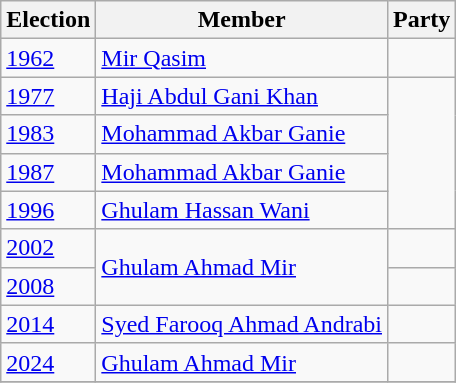<table class="wikitable sortable">
<tr>
<th>Election</th>
<th>Member</th>
<th colspan=2>Party</th>
</tr>
<tr>
<td><a href='#'>1962</a></td>
<td><a href='#'>Mir Qasim</a></td>
<td></td>
</tr>
<tr>
<td><a href='#'>1977</a></td>
<td><a href='#'>Haji Abdul Gani Khan</a></td>
</tr>
<tr>
<td><a href='#'>1983</a></td>
<td><a href='#'>Mohammad Akbar Ganie</a></td>
</tr>
<tr>
<td><a href='#'>1987</a></td>
<td><a href='#'>Mohammad Akbar Ganie</a></td>
</tr>
<tr>
<td><a href='#'>1996</a></td>
<td><a href='#'>Ghulam Hassan Wani</a></td>
</tr>
<tr>
<td><a href='#'>2002</a></td>
<td rowspan =2><a href='#'>Ghulam Ahmad Mir</a></td>
<td></td>
</tr>
<tr>
<td><a href='#'>2008</a></td>
</tr>
<tr>
<td><a href='#'>2014</a></td>
<td><a href='#'>Syed Farooq Ahmad Andrabi</a></td>
<td></td>
</tr>
<tr>
<td><a href='#'>2024</a></td>
<td><a href='#'>Ghulam Ahmad Mir</a></td>
<td></td>
</tr>
<tr>
</tr>
</table>
